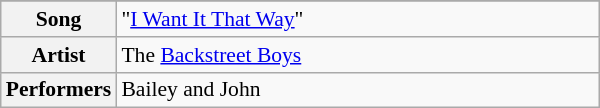<table class="wikitable" style="font-size: 90%" width=400px>
<tr>
</tr>
<tr>
<th width=10%>Song</th>
<td>"<a href='#'>I Want It That Way</a>"</td>
</tr>
<tr>
<th width=10%>Artist</th>
<td>The <a href='#'>Backstreet Boys</a></td>
</tr>
<tr>
<th width=10%>Performers</th>
<td>Bailey and John</td>
</tr>
</table>
